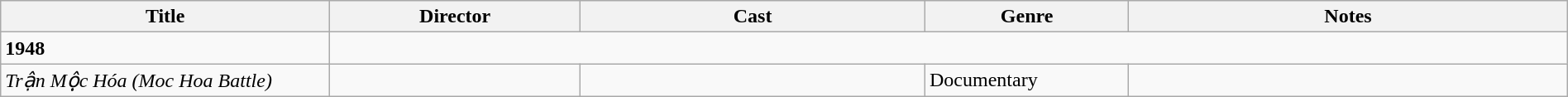<table class="wikitable" width= "100%">
<tr>
<th width=21%>Title</th>
<th width=16%>Director</th>
<th width=22%>Cast</th>
<th width=13%>Genre</th>
<th width=28%>Notes</th>
</tr>
<tr>
<td><strong>1948</strong></td>
</tr>
<tr>
<td><em>Trận Mộc Hóa (Moc Hoa Battle)</em></td>
<td></td>
<td></td>
<td>Documentary</td>
<td></td>
</tr>
</table>
